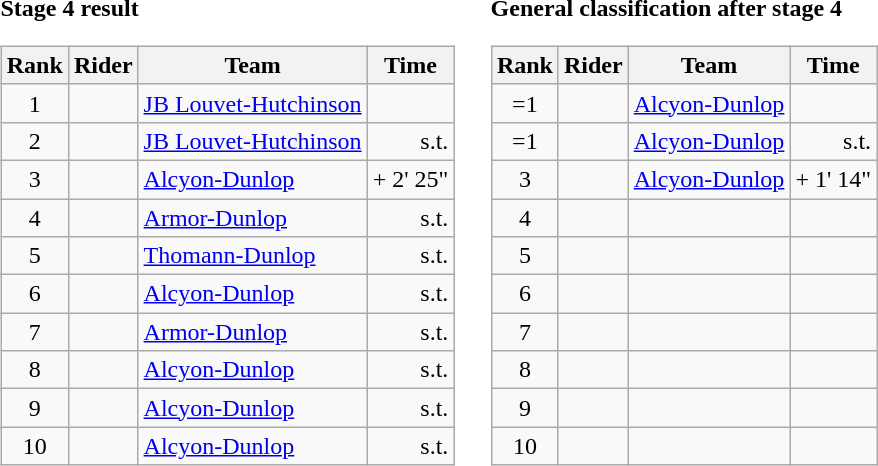<table>
<tr>
<td><strong>Stage 4 result</strong><br><table class="wikitable">
<tr>
<th scope="col">Rank</th>
<th scope="col">Rider</th>
<th scope="col">Team</th>
<th scope="col">Time</th>
</tr>
<tr>
<td style="text-align:center;">1</td>
<td></td>
<td><a href='#'>JB Louvet-Hutchinson</a></td>
<td style="text-align:right;"></td>
</tr>
<tr>
<td style="text-align:center;">2</td>
<td></td>
<td><a href='#'>JB Louvet-Hutchinson</a></td>
<td style="text-align:right;">s.t.</td>
</tr>
<tr>
<td style="text-align:center;">3</td>
<td></td>
<td><a href='#'>Alcyon-Dunlop</a></td>
<td style="text-align:right;">+ 2' 25"</td>
</tr>
<tr>
<td style="text-align:center;">4</td>
<td></td>
<td><a href='#'>Armor-Dunlop</a></td>
<td style="text-align:right;">s.t.</td>
</tr>
<tr>
<td style="text-align:center;">5</td>
<td></td>
<td><a href='#'>Thomann-Dunlop</a></td>
<td style="text-align:right;">s.t.</td>
</tr>
<tr>
<td style="text-align:center;">6</td>
<td></td>
<td><a href='#'>Alcyon-Dunlop</a></td>
<td style="text-align:right;">s.t.</td>
</tr>
<tr>
<td style="text-align:center;">7</td>
<td></td>
<td><a href='#'>Armor-Dunlop</a></td>
<td style="text-align:right;">s.t.</td>
</tr>
<tr>
<td style="text-align:center;">8</td>
<td></td>
<td><a href='#'>Alcyon-Dunlop</a></td>
<td style="text-align:right;">s.t.</td>
</tr>
<tr>
<td style="text-align:center;">9</td>
<td></td>
<td><a href='#'>Alcyon-Dunlop</a></td>
<td style="text-align:right;">s.t.</td>
</tr>
<tr>
<td style="text-align:center;">10</td>
<td></td>
<td><a href='#'>Alcyon-Dunlop</a></td>
<td style="text-align:right;">s.t.</td>
</tr>
</table>
</td>
<td></td>
<td><strong>General classification after stage 4</strong><br><table class="wikitable">
<tr>
<th scope="col">Rank</th>
<th scope="col">Rider</th>
<th scope="col">Team</th>
<th scope="col">Time</th>
</tr>
<tr>
<td style="text-align:center;">=1</td>
<td></td>
<td><a href='#'>Alcyon-Dunlop</a></td>
<td style="text-align:right;"></td>
</tr>
<tr>
<td style="text-align:center;">=1</td>
<td></td>
<td><a href='#'>Alcyon-Dunlop</a></td>
<td style="text-align:right;">s.t.</td>
</tr>
<tr>
<td style="text-align:center;">3</td>
<td></td>
<td><a href='#'>Alcyon-Dunlop</a></td>
<td style="text-align:right;">+ 1' 14"</td>
</tr>
<tr>
<td style="text-align:center;">4</td>
<td></td>
<td></td>
<td></td>
</tr>
<tr>
<td style="text-align:center;">5</td>
<td></td>
<td></td>
<td></td>
</tr>
<tr>
<td style="text-align:center;">6</td>
<td></td>
<td></td>
<td></td>
</tr>
<tr>
<td style="text-align:center;">7</td>
<td></td>
<td></td>
<td></td>
</tr>
<tr>
<td style="text-align:center;">8</td>
<td></td>
<td></td>
<td></td>
</tr>
<tr>
<td style="text-align:center;">9</td>
<td></td>
<td></td>
<td></td>
</tr>
<tr>
<td style="text-align:center;">10</td>
<td></td>
<td></td>
<td></td>
</tr>
</table>
</td>
</tr>
</table>
